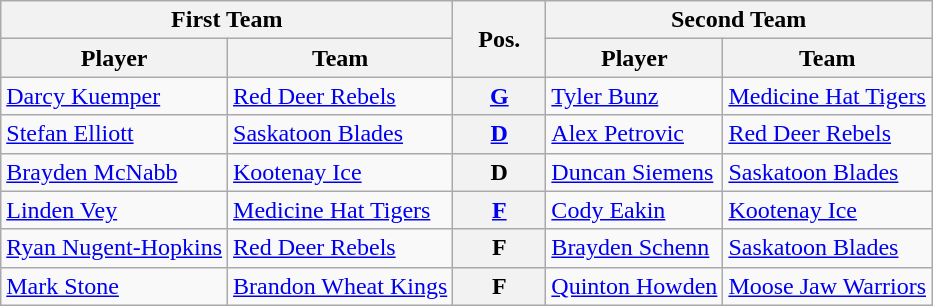<table class="wikitable">
<tr>
<th colspan="2">First Team</th>
<th style="width:10%;" rowspan="2">Pos.</th>
<th colspan="2">Second Team</th>
</tr>
<tr>
<th>Player</th>
<th>Team</th>
<th>Player</th>
<th>Team</th>
</tr>
<tr>
<td><a href='#'>Darcy Kuemper</a></td>
<td><a href='#'>Red Deer Rebels</a></td>
<th style="text-align:center;"><a href='#'>G</a></th>
<td><a href='#'>Tyler Bunz</a></td>
<td><a href='#'>Medicine Hat Tigers</a></td>
</tr>
<tr>
<td><a href='#'>Stefan Elliott</a></td>
<td><a href='#'>Saskatoon Blades</a></td>
<th style="text-align:center;"><a href='#'>D</a></th>
<td><a href='#'>Alex Petrovic</a></td>
<td><a href='#'>Red Deer Rebels</a></td>
</tr>
<tr>
<td><a href='#'>Brayden McNabb</a></td>
<td><a href='#'>Kootenay Ice</a></td>
<th style="text-align:center;">D</th>
<td><a href='#'>Duncan Siemens</a></td>
<td><a href='#'>Saskatoon Blades</a></td>
</tr>
<tr>
<td><a href='#'>Linden Vey</a></td>
<td><a href='#'>Medicine Hat Tigers</a></td>
<th style="text-align:center;"><a href='#'>F</a></th>
<td><a href='#'>Cody Eakin</a></td>
<td><a href='#'>Kootenay Ice</a></td>
</tr>
<tr>
<td><a href='#'>Ryan Nugent-Hopkins</a></td>
<td><a href='#'>Red Deer Rebels</a></td>
<th style="text-align:center;">F</th>
<td><a href='#'>Brayden Schenn</a></td>
<td><a href='#'>Saskatoon Blades</a></td>
</tr>
<tr>
<td><a href='#'>Mark Stone</a></td>
<td><a href='#'>Brandon Wheat Kings</a></td>
<th style="text-align:center;">F</th>
<td><a href='#'>Quinton Howden</a></td>
<td><a href='#'>Moose Jaw Warriors</a></td>
</tr>
</table>
